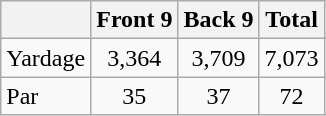<table class="wikitable">
<tr>
<th align="left"></th>
<th>Front 9</th>
<th>Back 9</th>
<th>Total</th>
</tr>
<tr>
<td>Yardage</td>
<td align="center">3,364</td>
<td align="center">3,709</td>
<td align="center">7,073</td>
</tr>
<tr>
<td>Par</td>
<td align="center">35</td>
<td align="center">37</td>
<td align="center">72</td>
</tr>
</table>
